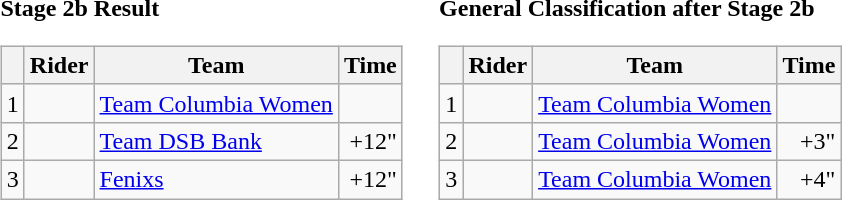<table>
<tr>
<td><strong>Stage 2b Result</strong><br><table class=wikitable>
<tr>
<th></th>
<th>Rider</th>
<th>Team</th>
<th>Time</th>
</tr>
<tr>
<td>1</td>
<td></td>
<td><a href='#'>Team Columbia Women</a></td>
<td align=right></td>
</tr>
<tr>
<td>2</td>
<td></td>
<td><a href='#'>Team DSB Bank</a></td>
<td align=right>+12"</td>
</tr>
<tr>
<td>3</td>
<td></td>
<td><a href='#'>Fenixs</a></td>
<td align=right>+12"</td>
</tr>
</table>
</td>
<td></td>
<td><strong>General Classification after Stage 2b</strong><br><table class="wikitable">
<tr>
<th></th>
<th>Rider</th>
<th>Team</th>
<th>Time</th>
</tr>
<tr>
<td>1</td>
<td></td>
<td><a href='#'>Team Columbia Women</a></td>
<td align=right></td>
</tr>
<tr>
<td>2</td>
<td></td>
<td><a href='#'>Team Columbia Women</a></td>
<td align=right>+3"</td>
</tr>
<tr>
<td>3</td>
<td></td>
<td><a href='#'>Team Columbia Women</a></td>
<td align=right>+4"</td>
</tr>
</table>
</td>
</tr>
</table>
